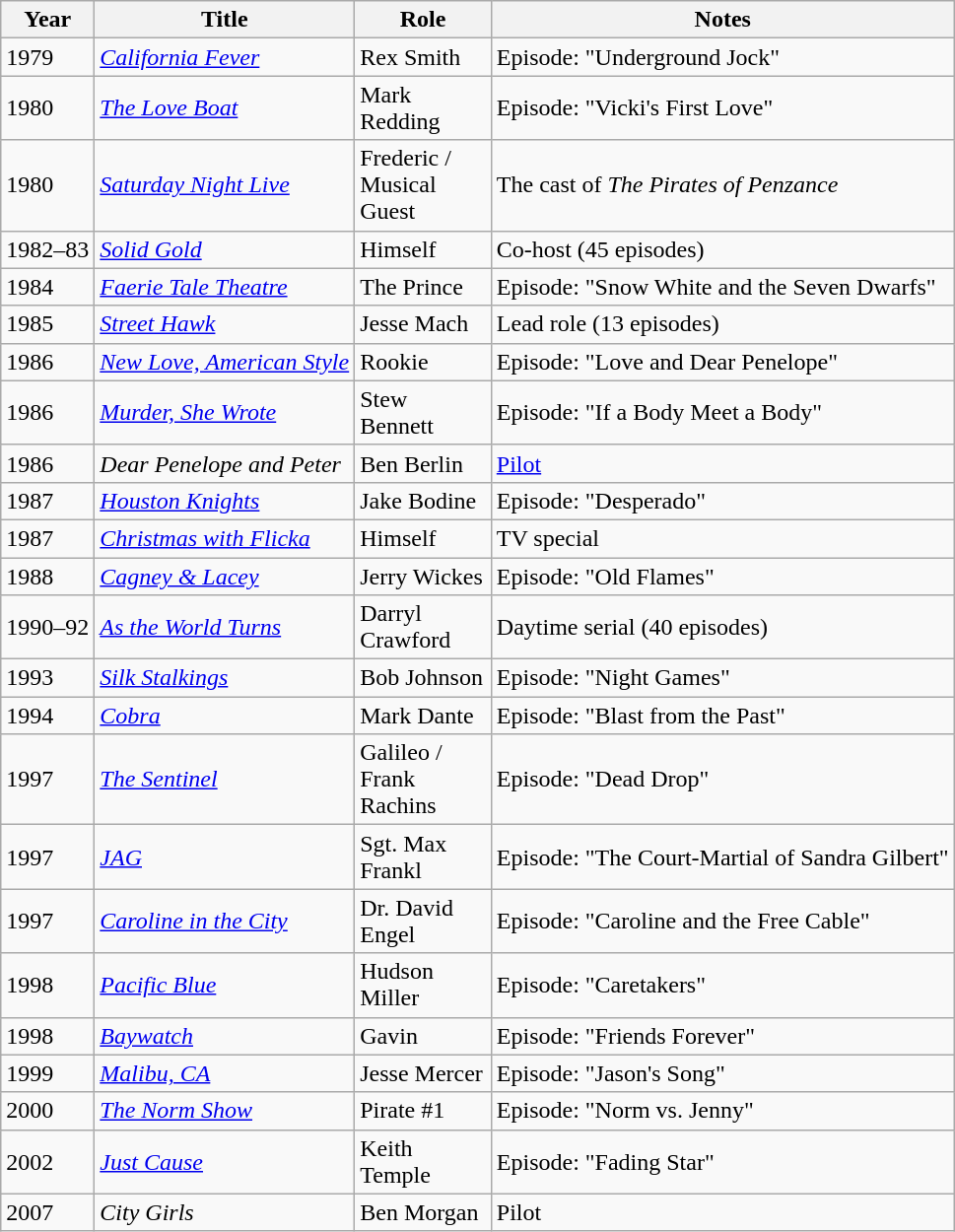<table class="wikitable sortable">
<tr>
<th>Year</th>
<th>Title</th>
<th width=85>Role</th>
<th class=unsortable>Notes</th>
</tr>
<tr>
<td>1979</td>
<td><em><a href='#'>California Fever</a></em></td>
<td>Rex Smith</td>
<td>Episode: "Underground Jock"</td>
</tr>
<tr>
<td>1980</td>
<td><em><a href='#'>The Love Boat</a></em></td>
<td>Mark Redding</td>
<td>Episode: "Vicki's First Love"</td>
</tr>
<tr>
<td>1980</td>
<td><em><a href='#'>Saturday Night Live</a></em></td>
<td>Frederic / Musical Guest</td>
<td>The cast of <em>The Pirates of Penzance</em></td>
</tr>
<tr>
<td>1982–83</td>
<td><em><a href='#'>Solid Gold</a></em></td>
<td>Himself</td>
<td>Co-host (45 episodes)</td>
</tr>
<tr>
<td>1984</td>
<td><em><a href='#'>Faerie Tale Theatre</a></em></td>
<td>The Prince</td>
<td>Episode: "Snow White and the Seven Dwarfs"</td>
</tr>
<tr>
<td>1985</td>
<td><em><a href='#'>Street Hawk</a></em></td>
<td>Jesse Mach</td>
<td>Lead role (13 episodes)</td>
</tr>
<tr>
<td>1986</td>
<td><em><a href='#'>New Love, American Style</a></em></td>
<td>Rookie</td>
<td>Episode: "Love and Dear Penelope"</td>
</tr>
<tr>
<td>1986</td>
<td><em><a href='#'>Murder, She Wrote</a></em></td>
<td>Stew Bennett</td>
<td>Episode: "If a Body Meet a Body"</td>
</tr>
<tr>
<td>1986</td>
<td><em>Dear Penelope and Peter</em></td>
<td>Ben Berlin</td>
<td><a href='#'>Pilot</a></td>
</tr>
<tr>
<td>1987</td>
<td><em><a href='#'>Houston Knights</a></em></td>
<td>Jake Bodine</td>
<td>Episode: "Desperado"</td>
</tr>
<tr>
<td>1987</td>
<td><em><a href='#'>Christmas with Flicka</a></em></td>
<td>Himself</td>
<td>TV special</td>
</tr>
<tr>
<td>1988</td>
<td><em><a href='#'>Cagney & Lacey</a></em></td>
<td>Jerry Wickes</td>
<td>Episode: "Old Flames"</td>
</tr>
<tr>
<td>1990–92</td>
<td><em><a href='#'>As the World Turns</a></em></td>
<td>Darryl Crawford</td>
<td>Daytime serial (40 episodes)</td>
</tr>
<tr>
<td>1993</td>
<td><em><a href='#'>Silk Stalkings</a></em></td>
<td>Bob Johnson</td>
<td>Episode: "Night Games"</td>
</tr>
<tr>
<td>1994</td>
<td><em><a href='#'>Cobra</a></em></td>
<td>Mark Dante</td>
<td>Episode: "Blast from the Past"</td>
</tr>
<tr>
<td>1997</td>
<td><em><a href='#'>The Sentinel</a></em></td>
<td>Galileo / Frank Rachins</td>
<td>Episode: "Dead Drop"</td>
</tr>
<tr>
<td>1997</td>
<td><em><a href='#'>JAG</a></em></td>
<td>Sgt. Max Frankl</td>
<td>Episode: "The Court-Martial of Sandra Gilbert"</td>
</tr>
<tr>
<td>1997</td>
<td><em><a href='#'>Caroline in the City</a></em></td>
<td>Dr. David Engel</td>
<td>Episode: "Caroline and the Free Cable"</td>
</tr>
<tr>
<td>1998</td>
<td><em><a href='#'>Pacific Blue</a></em></td>
<td>Hudson Miller</td>
<td>Episode: "Caretakers"</td>
</tr>
<tr>
<td>1998</td>
<td><em><a href='#'>Baywatch</a></em></td>
<td>Gavin</td>
<td>Episode: "Friends Forever"</td>
</tr>
<tr>
<td>1999</td>
<td><em><a href='#'>Malibu, CA</a></em></td>
<td>Jesse Mercer</td>
<td>Episode: "Jason's Song"</td>
</tr>
<tr>
<td>2000</td>
<td><em><a href='#'>The Norm Show</a></em></td>
<td>Pirate #1</td>
<td>Episode: "Norm vs. Jenny"</td>
</tr>
<tr>
<td>2002</td>
<td><em><a href='#'>Just Cause</a></em></td>
<td>Keith Temple</td>
<td>Episode: "Fading Star"</td>
</tr>
<tr>
<td>2007</td>
<td><em>City Girls</em></td>
<td>Ben Morgan</td>
<td>Pilot</td>
</tr>
</table>
